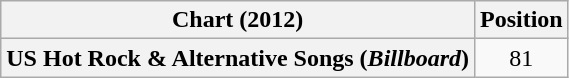<table class="wikitable plainrowheaders" style="text-align:center;">
<tr>
<th scope="col">Chart (2012)</th>
<th scope="col">Position</th>
</tr>
<tr>
<th scope="row">US Hot Rock & Alternative Songs (<em>Billboard</em>)</th>
<td>81</td>
</tr>
</table>
